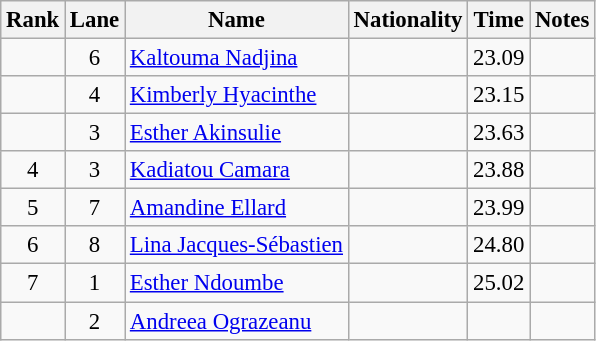<table class="wikitable sortable" style="text-align:center;font-size:95%">
<tr>
<th>Rank</th>
<th>Lane</th>
<th>Name</th>
<th>Nationality</th>
<th>Time</th>
<th>Notes</th>
</tr>
<tr>
<td></td>
<td>6</td>
<td align=left><a href='#'>Kaltouma Nadjina</a></td>
<td align=left></td>
<td>23.09</td>
<td></td>
</tr>
<tr>
<td></td>
<td>4</td>
<td align=left><a href='#'>Kimberly Hyacinthe</a></td>
<td align=left></td>
<td>23.15</td>
<td></td>
</tr>
<tr>
<td></td>
<td>3</td>
<td align=left><a href='#'>Esther Akinsulie</a></td>
<td align=left></td>
<td>23.63</td>
<td></td>
</tr>
<tr>
<td>4</td>
<td>3</td>
<td align=left><a href='#'>Kadiatou Camara</a></td>
<td align=left></td>
<td>23.88</td>
<td></td>
</tr>
<tr>
<td>5</td>
<td>7</td>
<td align=left><a href='#'>Amandine Ellard</a></td>
<td align=left></td>
<td>23.99</td>
<td></td>
</tr>
<tr>
<td>6</td>
<td>8</td>
<td align=left><a href='#'>Lina Jacques-Sébastien</a></td>
<td align=left></td>
<td>24.80</td>
<td></td>
</tr>
<tr>
<td>7</td>
<td>1</td>
<td align=left><a href='#'>Esther Ndoumbe</a></td>
<td align=left></td>
<td>25.02</td>
<td></td>
</tr>
<tr>
<td></td>
<td>2</td>
<td align=left><a href='#'>Andreea Ograzeanu</a></td>
<td align=left></td>
<td></td>
<td></td>
</tr>
</table>
